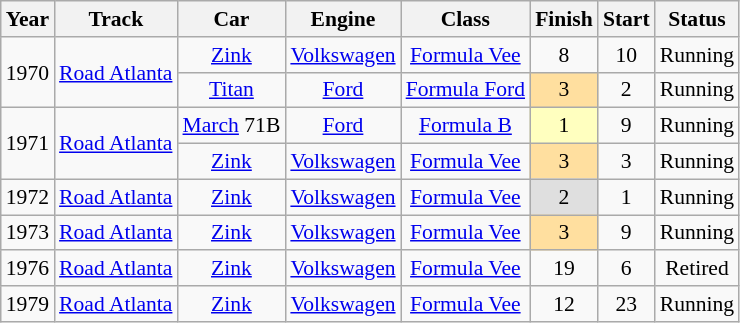<table class="wikitable" style="text-align:center; font-size:90%">
<tr>
<th>Year</th>
<th>Track</th>
<th>Car</th>
<th>Engine</th>
<th>Class</th>
<th>Finish</th>
<th>Start</th>
<th>Status</th>
</tr>
<tr>
<td rowspan=2>1970</td>
<td rowspan=2><a href='#'>Road Atlanta</a></td>
<td><a href='#'>Zink</a></td>
<td><a href='#'>Volkswagen</a></td>
<td><a href='#'>Formula Vee</a></td>
<td>8</td>
<td>10</td>
<td>Running</td>
</tr>
<tr>
<td><a href='#'>Titan</a></td>
<td><a href='#'>Ford</a></td>
<td><a href='#'>Formula Ford</a></td>
<td style="background:#FFDF9F;">3</td>
<td>2</td>
<td>Running</td>
</tr>
<tr>
<td rowspan=2>1971</td>
<td rowspan=2><a href='#'>Road Atlanta</a></td>
<td><a href='#'>March</a> 71B</td>
<td><a href='#'>Ford</a></td>
<td><a href='#'>Formula B</a></td>
<td style="background:#FFFFBF;">1</td>
<td>9</td>
<td>Running</td>
</tr>
<tr>
<td><a href='#'>Zink</a></td>
<td><a href='#'>Volkswagen</a></td>
<td><a href='#'>Formula Vee</a></td>
<td style="background:#FFDF9F;">3</td>
<td>3</td>
<td>Running</td>
</tr>
<tr>
<td>1972</td>
<td><a href='#'>Road Atlanta</a></td>
<td><a href='#'>Zink</a></td>
<td><a href='#'>Volkswagen</a></td>
<td><a href='#'>Formula Vee</a></td>
<td style="background:#DFDFDF;">2</td>
<td>1</td>
<td>Running</td>
</tr>
<tr>
<td>1973</td>
<td><a href='#'>Road Atlanta</a></td>
<td><a href='#'>Zink</a></td>
<td><a href='#'>Volkswagen</a></td>
<td><a href='#'>Formula Vee</a></td>
<td style="background:#FFDF9F;">3</td>
<td>9</td>
<td>Running</td>
</tr>
<tr>
<td>1976</td>
<td><a href='#'>Road Atlanta</a></td>
<td><a href='#'>Zink</a></td>
<td><a href='#'>Volkswagen</a></td>
<td><a href='#'>Formula Vee</a></td>
<td>19</td>
<td>6</td>
<td>Retired</td>
</tr>
<tr>
<td>1979</td>
<td><a href='#'>Road Atlanta</a></td>
<td><a href='#'>Zink</a></td>
<td><a href='#'>Volkswagen</a></td>
<td><a href='#'>Formula Vee</a></td>
<td>12</td>
<td>23</td>
<td>Running</td>
</tr>
</table>
